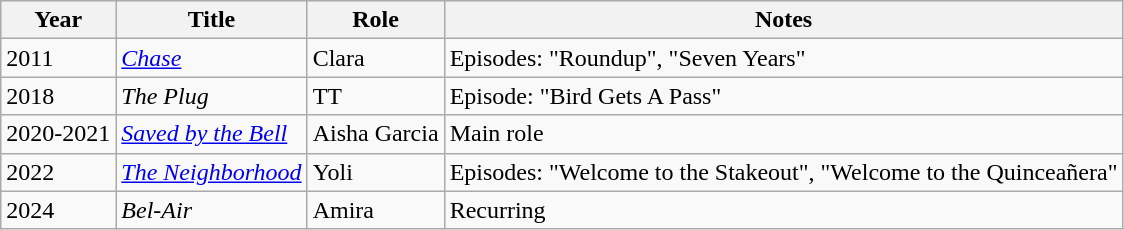<table class="wikitable sortable">
<tr>
<th>Year</th>
<th>Title</th>
<th>Role</th>
<th class="">Notes</th>
</tr>
<tr>
<td>2011</td>
<td><em><a href='#'>Chase</a></em></td>
<td>Clara</td>
<td>Episodes: "Roundup", "Seven Years"</td>
</tr>
<tr>
<td>2018</td>
<td><em>The Plug</em></td>
<td>TT</td>
<td>Episode: "Bird Gets A Pass"</td>
</tr>
<tr>
<td>2020-2021</td>
<td><em><a href='#'>Saved by the Bell</a></em></td>
<td>Aisha Garcia</td>
<td>Main role</td>
</tr>
<tr>
<td>2022</td>
<td><em><a href='#'>The Neighborhood</a></em></td>
<td>Yoli</td>
<td>Episodes: "Welcome to the Stakeout", "Welcome to the Quinceañera"</td>
</tr>
<tr>
<td>2024</td>
<td><em>Bel-Air</em></td>
<td>Amira</td>
<td>Recurring</td>
</tr>
</table>
